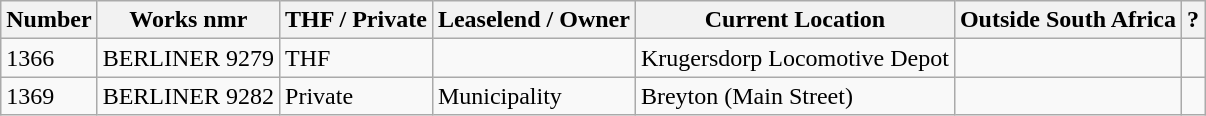<table class="wikitable">
<tr>
<th>Number</th>
<th>Works nmr</th>
<th>THF / Private</th>
<th>Leaselend / Owner</th>
<th>Current Location</th>
<th>Outside South Africa</th>
<th>?</th>
</tr>
<tr>
<td>1366</td>
<td>BERLINER 9279</td>
<td>THF</td>
<td></td>
<td>Krugersdorp Locomotive Depot</td>
<td></td>
<td></td>
</tr>
<tr>
<td>1369</td>
<td>BERLINER 9282</td>
<td>Private</td>
<td>Municipality</td>
<td>Breyton (Main Street)</td>
<td></td>
<td></td>
</tr>
</table>
